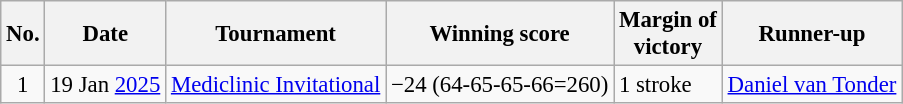<table class="wikitable" style="font-size:95%;">
<tr>
<th>No.</th>
<th>Date</th>
<th>Tournament</th>
<th>Winning score</th>
<th>Margin of<br>victory</th>
<th>Runner-up</th>
</tr>
<tr>
<td align=center>1</td>
<td align=right>19 Jan <a href='#'>2025</a></td>
<td><a href='#'>Mediclinic Invitational</a></td>
<td>−24 (64-65-65-66=260)</td>
<td>1 stroke</td>
<td> <a href='#'>Daniel van Tonder</a></td>
</tr>
</table>
